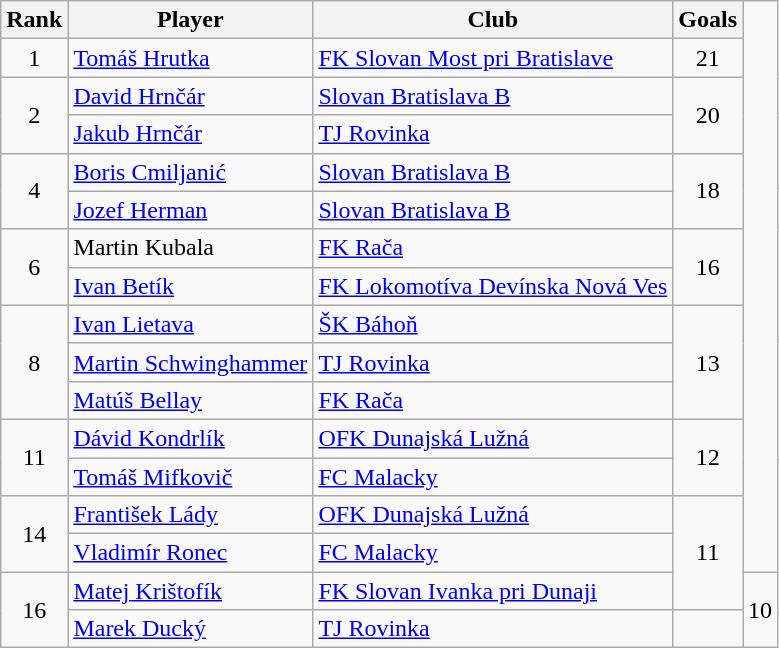<table class="wikitable" style="text-align:center">
<tr>
<th>Rank</th>
<th>Player</th>
<th>Club</th>
<th>Goals</th>
</tr>
<tr>
<td rowspan=1>1</td>
<td align="left"> <a href='#'>Tomáš Hrutka</a></td>
<td align="left"><a href='#'>FK Slovan Most pri Bratislave</a></td>
<td rowspan=1>21</td>
</tr>
<tr>
<td rowspan=2>2</td>
<td align="left"> <a href='#'>David Hrnčár</a></td>
<td align="left"><a href='#'>Slovan Bratislava B</a></td>
<td rowspan=2>20</td>
</tr>
<tr>
<td align="left"> <a href='#'>Jakub Hrnčár</a></td>
<td align="left"><a href='#'>TJ Rovinka</a></td>
</tr>
<tr>
<td rowspan=2>4</td>
<td align="left"> <a href='#'>Boris Cmiljanić</a></td>
<td align="left"><a href='#'>Slovan Bratislava B</a></td>
<td rowspan=2>18</td>
</tr>
<tr>
<td align="left"> <a href='#'>Jozef Herman</a></td>
<td align="left"><a href='#'>Slovan Bratislava B</a></td>
</tr>
<tr>
<td rowspan=2>6</td>
<td align="left"> Martin Kubala</td>
<td align="left"><a href='#'>FK Rača</a></td>
<td rowspan=2>16</td>
</tr>
<tr>
<td align="left"> <a href='#'>Ivan Betík</a></td>
<td align="left"><a href='#'>FK Lokomotíva Devínska Nová Ves</a></td>
</tr>
<tr>
<td rowspan=3>8</td>
<td align="left"> <a href='#'>Ivan Lietava</a></td>
<td align="left"><a href='#'>ŠK Báhoň</a></td>
<td rowspan=3>13</td>
</tr>
<tr>
<td align="left"> <a href='#'>Martin Schwinghammer</a></td>
<td align="left"><a href='#'>TJ Rovinka</a></td>
</tr>
<tr>
<td align="left"> <a href='#'>Matúš Bellay</a></td>
<td align="left"><a href='#'>FK Rača</a></td>
</tr>
<tr>
<td rowspan=2>11</td>
<td align="left"> <a href='#'>Dávid Kondrlík</a></td>
<td align="left"><a href='#'>OFK Dunajská Lužná</a></td>
<td rowspan=2>12</td>
</tr>
<tr>
<td align="left"> <a href='#'>Tomáš Mifkovič</a></td>
<td align="left"><a href='#'>FC Malacky</a></td>
</tr>
<tr>
<td rowspan=2>14</td>
<td align="left"> <a href='#'>František Lády</a></td>
<td align="left"><a href='#'>OFK Dunajská Lužná</a></td>
<td rowspan=3>11</td>
</tr>
<tr>
<td align="left"> <a href='#'>Vladimír Ronec</a></td>
<td align="left"><a href='#'>FC Malacky</a></td>
</tr>
<tr>
<td rowspan=2>16</td>
<td align="left"> <a href='#'>Matej Krištofík</a></td>
<td align="left"><a href='#'>FK Slovan Ivanka pri Dunaji</a></td>
<td rowspan=3>10</td>
</tr>
<tr>
<td align="left"> <a href='#'>Marek Ducký</a></td>
<td align="left"><a href='#'>TJ Rovinka</a></td>
</tr>
</table>
